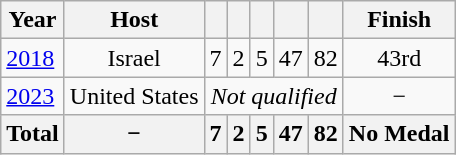<table class="wikitable" style="text-align: center;">
<tr>
<th>Year</th>
<th>Host</th>
<th></th>
<th></th>
<th></th>
<th></th>
<th></th>
<th>Finish</th>
</tr>
<tr>
<td align=left><a href='#'>2018</a></td>
<td>Israel</td>
<td>7</td>
<td>2</td>
<td>5</td>
<td>47</td>
<td>82</td>
<td>43rd</td>
</tr>
<tr>
<td align=left><a href='#'>2023</a></td>
<td>United States</td>
<td colspan=5><em>Not qualified</em></td>
<td>−</td>
</tr>
<tr>
<th>Total</th>
<th>−</th>
<th>7</th>
<th>2</th>
<th>5</th>
<th>47</th>
<th>82</th>
<th>No Medal</th>
</tr>
</table>
